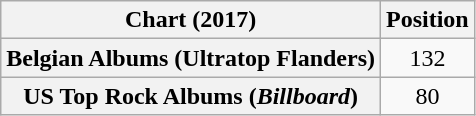<table class="wikitable sortable plainrowheaders" style="text-align:center">
<tr>
<th scope="col">Chart (2017)</th>
<th scope="col">Position</th>
</tr>
<tr>
<th scope="row">Belgian Albums (Ultratop Flanders)</th>
<td>132</td>
</tr>
<tr>
<th scope="row">US Top Rock Albums (<em>Billboard</em>)</th>
<td>80</td>
</tr>
</table>
